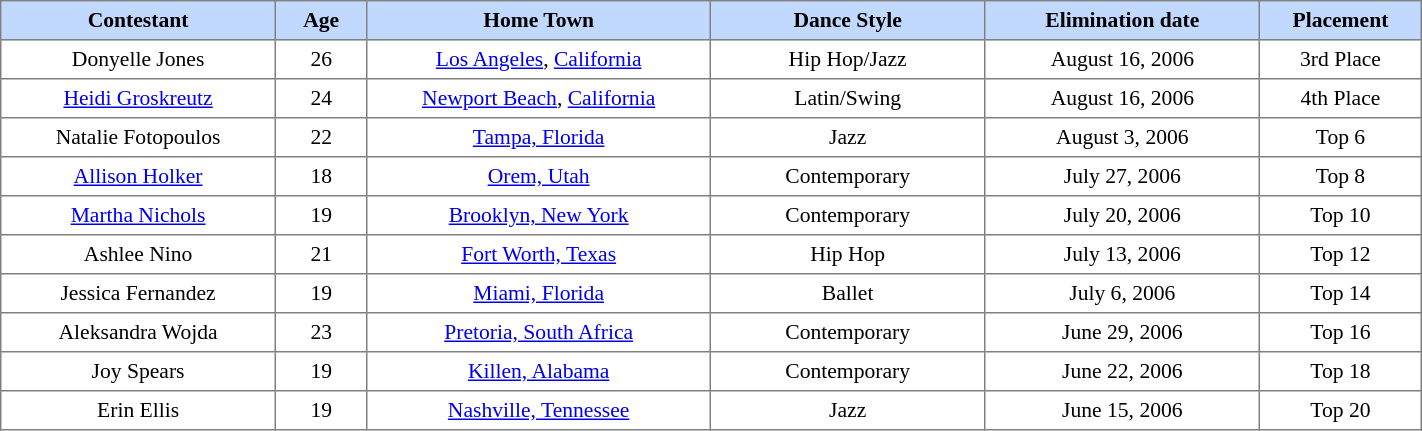<table border="1" cellpadding="4" cellspacing="0"  style="text-align:center; font-size:90%; border-collapse:collapse; width:75%;">
<tr style="background:#C1D8FF;">
<th style="width:12%;">Contestant</th>
<th style="width:4%; text-align:center;">Age</th>
<th style="width:15%;">Home Town</th>
<th style="width:12%;">Dance Style</th>
<th style="width:12%;">Elimination date</th>
<th style="width:6%;">Placement</th>
</tr>
<tr>
<td>Donyelle Jones</td>
<td>26</td>
<td><a href='#'>Los Angeles</a>, <a href='#'>California</a></td>
<td>Hip Hop/Jazz</td>
<td>August 16, 2006</td>
<td>3rd Place</td>
</tr>
<tr>
<td><a href='#'>Heidi Groskreutz</a></td>
<td>24</td>
<td><a href='#'>Newport Beach</a>, <a href='#'>California</a></td>
<td>Latin/Swing</td>
<td>August 16, 2006</td>
<td>4th Place</td>
</tr>
<tr>
<td>Natalie Fotopoulos</td>
<td>22</td>
<td><a href='#'>Tampa, Florida</a></td>
<td>Jazz</td>
<td>August 3, 2006</td>
<td>Top 6</td>
</tr>
<tr>
<td><a href='#'>Allison Holker</a></td>
<td>18</td>
<td><a href='#'>Orem, Utah</a></td>
<td>Contemporary</td>
<td>July 27, 2006</td>
<td>Top 8</td>
</tr>
<tr>
<td><a href='#'>Martha Nichols</a></td>
<td>19</td>
<td><a href='#'>Brooklyn, New York</a></td>
<td>Contemporary</td>
<td>July 20, 2006</td>
<td>Top 10</td>
</tr>
<tr>
<td>Ashlee Nino</td>
<td>21</td>
<td><a href='#'>Fort Worth, Texas</a></td>
<td>Hip Hop</td>
<td>July 13, 2006</td>
<td>Top 12</td>
</tr>
<tr>
<td>Jessica Fernandez</td>
<td>19</td>
<td><a href='#'>Miami, Florida</a></td>
<td>Ballet</td>
<td>July 6, 2006</td>
<td>Top 14</td>
</tr>
<tr>
<td>Aleksandra Wojda</td>
<td>23</td>
<td><a href='#'>Pretoria, South Africa</a></td>
<td>Contemporary</td>
<td>June 29, 2006</td>
<td>Top 16</td>
</tr>
<tr>
<td>Joy Spears</td>
<td>19</td>
<td><a href='#'>Killen, Alabama</a></td>
<td>Contemporary</td>
<td>June 22, 2006</td>
<td>Top 18</td>
</tr>
<tr>
<td>Erin Ellis</td>
<td>19</td>
<td><a href='#'>Nashville, Tennessee</a></td>
<td>Jazz</td>
<td>June 15, 2006</td>
<td>Top 20</td>
</tr>
</table>
